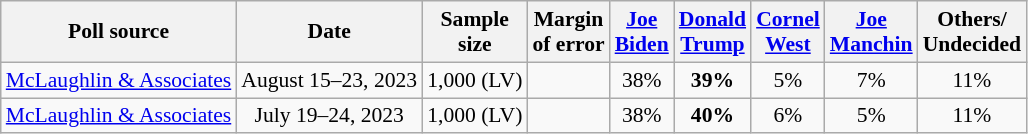<table class="wikitable sortable mw-datatable" style="text-align:center;font-size:90%;line-height:17px">
<tr>
<th>Poll source</th>
<th>Date</th>
<th>Sample<br>size</th>
<th>Margin<br>of error</th>
<th class="unsortable"><a href='#'>Joe<br>Biden</a><br><small></small></th>
<th class="unsortable"><a href='#'>Donald<br>Trump</a><br><small></small></th>
<th class="unsortable"><a href='#'>Cornel<br>West</a><br><small></small></th>
<th class="unsortable"><a href='#'>Joe<br>Manchin</a><br><small></small></th>
<th class="unsortable">Others/<br>Undecided</th>
</tr>
<tr>
<td><a href='#'>McLaughlin & Associates</a></td>
<td data-sort-value="2023-08-23">August 15–23, 2023</td>
<td>1,000 (LV)</td>
<td></td>
<td>38%</td>
<td><strong>39%</strong></td>
<td>5%</td>
<td>7%</td>
<td>11%</td>
</tr>
<tr>
<td><a href='#'>McLaughlin & Associates</a></td>
<td data-sort-value="2023-07-24">July 19–24, 2023</td>
<td>1,000 (LV)</td>
<td></td>
<td>38%</td>
<td><strong>40%</strong></td>
<td>6%</td>
<td>5%</td>
<td>11%</td>
</tr>
</table>
